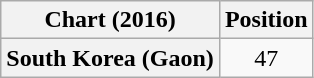<table class="wikitable plainrowheaders" style="text-align:center;">
<tr>
<th>Chart (2016)</th>
<th>Position</th>
</tr>
<tr>
<th scope="row">South Korea (Gaon)</th>
<td>47</td>
</tr>
</table>
